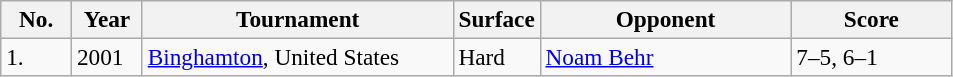<table class="sortable wikitable" style=font-size:97%>
<tr>
<th width=40>No.</th>
<th width=40>Year</th>
<th width=200>Tournament</th>
<th width=50>Surface</th>
<th width=160>Opponent</th>
<th width=100>Score</th>
</tr>
<tr>
<td>1.</td>
<td>2001</td>
<td><a href='#'>Binghamton</a>, United States</td>
<td>Hard</td>
<td> <a href='#'>Noam Behr</a></td>
<td>7–5, 6–1</td>
</tr>
</table>
